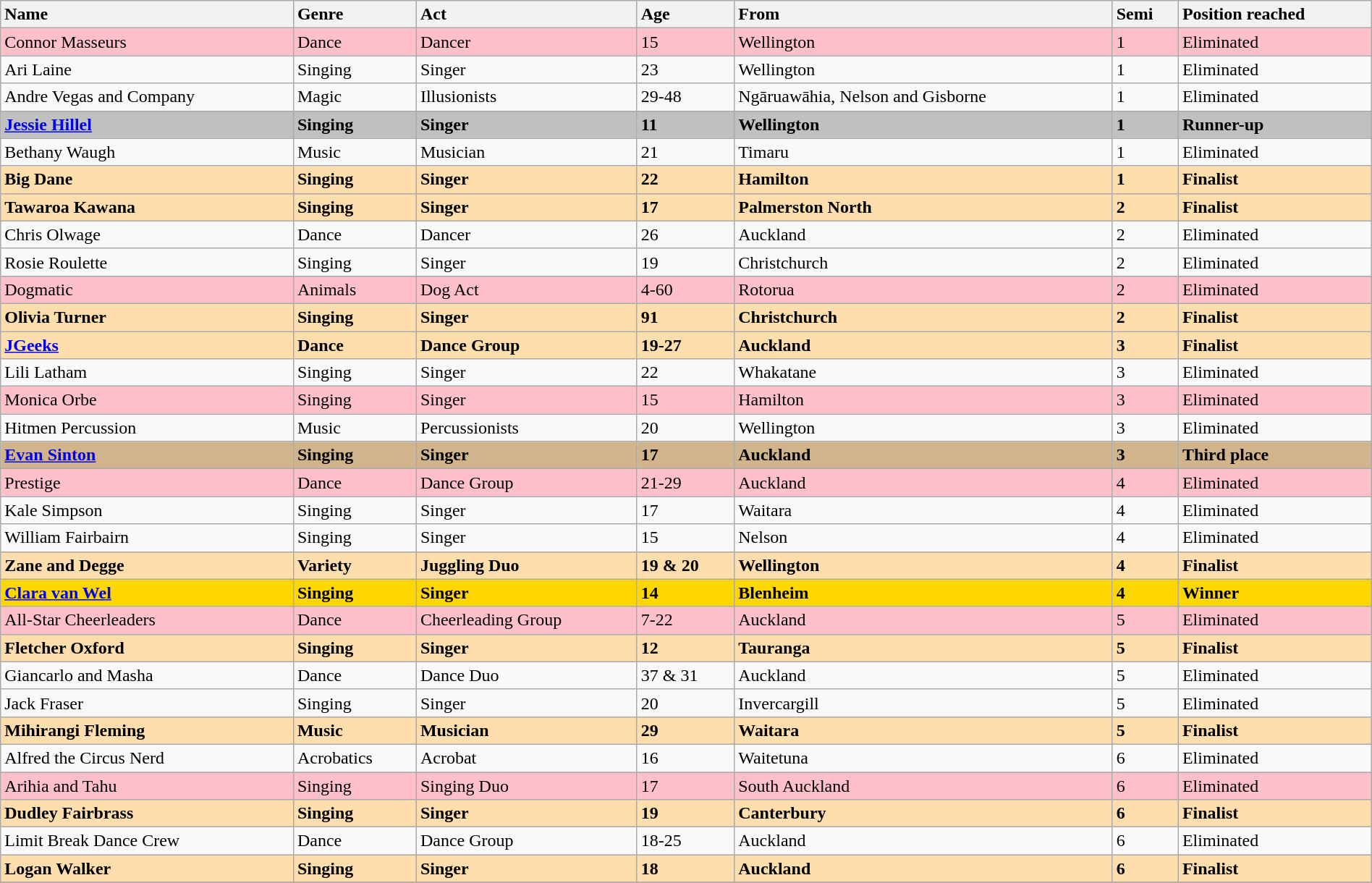<table class="wikitable sortable" style="width:100%;">
<tr valign="top">
<th style="text-align:left">Name</th>
<th style="text-align:left">Genre</th>
<th style="text-align:left">Act</th>
<th style="text-align:left">Age</th>
<th style="text-align:left">From</th>
<th style="text-align:left">Semi</th>
<th style="text-align:left">Position reached</th>
</tr>
<tr style="background:Pink;">
<td>Connor Masseurs</td>
<td>Dance</td>
<td>Dancer</td>
<td>15</td>
<td>Wellington</td>
<td>1</td>
<td>Eliminated</td>
</tr>
<tr>
<td>Ari Laine</td>
<td>Singing</td>
<td>Singer</td>
<td>23</td>
<td>Wellington</td>
<td>1</td>
<td>Eliminated</td>
</tr>
<tr>
<td>Andre Vegas and Company</td>
<td>Magic</td>
<td>Illusionists</td>
<td>29-48</td>
<td>Ngāruawāhia, Nelson and Gisborne</td>
<td>1</td>
<td>Eliminated</td>
</tr>
<tr style="background:Silver;">
<td><strong><a href='#'>Jessie Hillel</a></strong></td>
<td><strong>Singing</strong></td>
<td><strong>Singer</strong></td>
<td><strong>11</strong></td>
<td><strong>Wellington</strong></td>
<td><strong>1</strong></td>
<td><strong>Runner-up</strong></td>
</tr>
<tr>
<td>Bethany Waugh</td>
<td>Music</td>
<td>Musician</td>
<td>21</td>
<td>Timaru</td>
<td>1</td>
<td>Eliminated</td>
</tr>
<tr style="background:NavajoWhite;">
<td><strong>Big Dane</strong></td>
<td><strong>Singing</strong></td>
<td><strong>Singer</strong></td>
<td><strong>22</strong></td>
<td><strong>Hamilton</strong></td>
<td><strong>1</strong></td>
<td><strong>Finalist</strong></td>
</tr>
<tr style="background:NavajoWhite;">
<td><strong>Tawaroa Kawana</strong></td>
<td><strong>Singing</strong></td>
<td><strong>Singer</strong></td>
<td><strong>17</strong></td>
<td><strong>Palmerston North</strong></td>
<td><strong>2</strong></td>
<td><strong>Finalist</strong></td>
</tr>
<tr>
<td>Chris Olwage</td>
<td>Dance</td>
<td>Dancer</td>
<td>26</td>
<td>Auckland</td>
<td>2</td>
<td>Eliminated</td>
</tr>
<tr>
<td>Rosie Roulette</td>
<td>Singing</td>
<td>Singer</td>
<td>19</td>
<td>Christchurch</td>
<td>2</td>
<td>Eliminated</td>
</tr>
<tr style="background:Pink;">
<td>Dogmatic</td>
<td>Animals</td>
<td>Dog Act</td>
<td>4-60</td>
<td>Rotorua</td>
<td>2</td>
<td>Eliminated</td>
</tr>
<tr style="background:NavajoWhite;">
<td><strong>Olivia Turner</strong></td>
<td><strong>Singing</strong></td>
<td><strong>Singer</strong></td>
<td><strong>91</strong></td>
<td><strong>Christchurch</strong></td>
<td><strong>2</strong></td>
<td><strong>Finalist</strong></td>
</tr>
<tr style="background:NavajoWhite;">
<td><a href='#'><strong>JGeeks</strong></a></td>
<td><strong>Dance</strong></td>
<td><strong>Dance Group</strong></td>
<td><strong>19-27</strong></td>
<td><strong>Auckland</strong></td>
<td><strong>3</strong></td>
<td><strong>Finalist</strong></td>
</tr>
<tr>
<td>Lili Latham</td>
<td>Singing</td>
<td>Singer</td>
<td>22</td>
<td>Whakatane</td>
<td>3</td>
<td>Eliminated</td>
</tr>
<tr style="background:Pink;">
<td>Monica Orbe</td>
<td>Singing</td>
<td>Singer</td>
<td>15</td>
<td>Hamilton</td>
<td>3</td>
<td>Eliminated</td>
</tr>
<tr>
<td>Hitmen Percussion</td>
<td>Music</td>
<td>Percussionists</td>
<td>20</td>
<td>Wellington</td>
<td>3</td>
<td>Eliminated</td>
</tr>
<tr style="background:Tan;">
<td><strong><a href='#'>Evan Sinton</a></strong></td>
<td><strong>Singing</strong></td>
<td><strong>Singer</strong></td>
<td><strong>17</strong></td>
<td><strong>Auckland</strong></td>
<td><strong>3</strong></td>
<td><strong>Third place</strong></td>
</tr>
<tr style="background:Pink;">
<td>Prestige</td>
<td>Dance</td>
<td>Dance Group</td>
<td>21-29</td>
<td>Auckland</td>
<td>4</td>
<td>Eliminated</td>
</tr>
<tr>
<td>Kale Simpson</td>
<td>Singing</td>
<td>Singer</td>
<td>17</td>
<td>Waitara</td>
<td>4</td>
<td>Eliminated</td>
</tr>
<tr>
<td>William Fairbairn</td>
<td>Singing</td>
<td>Singer</td>
<td>15</td>
<td>Nelson</td>
<td>4</td>
<td>Eliminated</td>
</tr>
<tr style="background:NavajoWhite;">
<td><strong>Zane and Degge</strong></td>
<td><strong>Variety</strong></td>
<td><strong>Juggling Duo</strong></td>
<td><strong>19 & 20</strong></td>
<td><strong>Wellington</strong></td>
<td><strong>4</strong></td>
<td><strong>Finalist</strong></td>
</tr>
<tr style="background:Gold;">
<td><strong><a href='#'>Clara van Wel</a></strong></td>
<td><strong>Singing</strong></td>
<td><strong>Singer</strong></td>
<td><strong>14</strong></td>
<td><strong>Blenheim</strong></td>
<td><strong>4</strong></td>
<td><strong>Winner</strong></td>
</tr>
<tr style="background:Pink;">
<td>All-Star Cheerleaders</td>
<td>Dance</td>
<td>Cheerleading Group</td>
<td>7-22</td>
<td>Auckland</td>
<td>5</td>
<td>Eliminated</td>
</tr>
<tr style="background:NavajoWhite;">
<td><strong>Fletcher Oxford</strong></td>
<td><strong>Singing</strong></td>
<td><strong>Singer</strong></td>
<td><strong>12</strong></td>
<td><strong>Tauranga</strong></td>
<td><strong>5</strong></td>
<td><strong>Finalist</strong></td>
</tr>
<tr>
<td>Giancarlo and Masha</td>
<td>Dance</td>
<td>Dance Duo</td>
<td>37 & 31</td>
<td>Auckland</td>
<td>5</td>
<td>Eliminated</td>
</tr>
<tr>
<td>Jack Fraser</td>
<td>Singing</td>
<td>Singer</td>
<td>20</td>
<td>Invercargill</td>
<td>5</td>
<td>Eliminated</td>
</tr>
<tr style="background:NavajoWhite;">
<td><strong>Mihirangi Fleming</strong></td>
<td><strong>Music</strong></td>
<td><strong>Musician</strong></td>
<td><strong>29</strong></td>
<td><strong>Waitara</strong></td>
<td><strong>5</strong></td>
<td><strong>Finalist</strong></td>
</tr>
<tr>
<td>Alfred the Circus Nerd</td>
<td>Acrobatics</td>
<td>Acrobat</td>
<td>16</td>
<td>Waitetuna</td>
<td>6</td>
<td>Eliminated</td>
</tr>
<tr style="background:Pink;">
<td>Arihia and Tahu</td>
<td>Singing</td>
<td>Singing Duo</td>
<td>17</td>
<td>South Auckland</td>
<td>6</td>
<td>Eliminated</td>
</tr>
<tr style="background:NavajoWhite;">
<td><strong>Dudley Fairbrass</strong></td>
<td><strong>Singing</strong></td>
<td><strong>Singer</strong></td>
<td><strong>19</strong></td>
<td><strong>Canterbury</strong></td>
<td><strong>6</strong></td>
<td><strong>Finalist</strong></td>
</tr>
<tr>
<td>Limit Break Dance Crew</td>
<td>Dance</td>
<td>Dance Group</td>
<td>18-25</td>
<td>Auckland</td>
<td>6</td>
<td>Eliminated</td>
</tr>
<tr style="background:NavajoWhite;">
<td><strong>Logan Walker</strong></td>
<td><strong>Singing</strong></td>
<td><strong>Singer</strong></td>
<td><strong>18</strong></td>
<td><strong>Auckland</strong></td>
<td><strong>6</strong></td>
<td><strong>Finalist</strong></td>
</tr>
<tr>
</tr>
</table>
